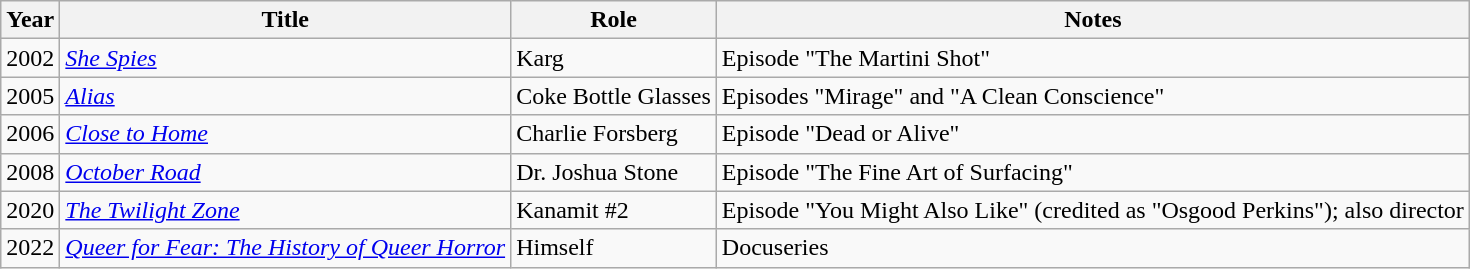<table class="wikitable sortable">
<tr>
<th>Year</th>
<th>Title</th>
<th>Role</th>
<th class="unsortable">Notes</th>
</tr>
<tr>
<td>2002</td>
<td><em><a href='#'>She Spies</a></em></td>
<td>Karg</td>
<td>Episode "The Martini Shot"</td>
</tr>
<tr>
<td>2005</td>
<td><em><a href='#'>Alias</a></em></td>
<td>Coke Bottle Glasses</td>
<td>Episodes "Mirage" and "A Clean Conscience"</td>
</tr>
<tr>
<td>2006</td>
<td><em><a href='#'>Close to Home</a></em></td>
<td>Charlie Forsberg</td>
<td>Episode "Dead or Alive"</td>
</tr>
<tr>
<td>2008</td>
<td><em><a href='#'>October Road</a></em></td>
<td>Dr. Joshua Stone</td>
<td>Episode "The Fine Art of Surfacing"</td>
</tr>
<tr>
<td>2020</td>
<td><em><a href='#'>The Twilight Zone</a></em></td>
<td>Kanamit #2</td>
<td>Episode "You Might Also Like" (credited as "Osgood Perkins"); also director</td>
</tr>
<tr>
<td>2022</td>
<td><em><a href='#'>Queer for Fear: The History of Queer Horror</a></em></td>
<td>Himself</td>
<td>Docuseries</td>
</tr>
</table>
